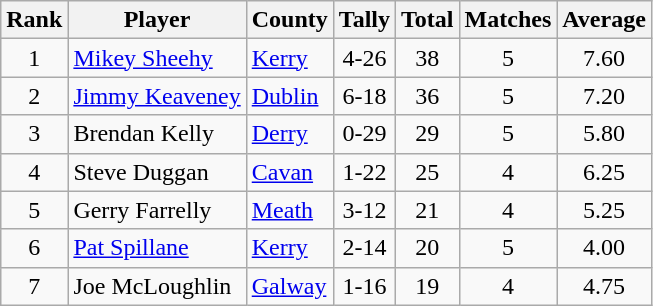<table class="wikitable">
<tr>
<th>Rank</th>
<th>Player</th>
<th>County</th>
<th>Tally</th>
<th>Total</th>
<th>Matches</th>
<th>Average</th>
</tr>
<tr>
<td rowspan=1 align=center>1</td>
<td><a href='#'>Mikey Sheehy</a></td>
<td><a href='#'>Kerry</a></td>
<td align=center>4-26</td>
<td align=center>38</td>
<td align=center>5</td>
<td align=center>7.60</td>
</tr>
<tr>
<td rowspan=1 align=center>2</td>
<td><a href='#'>Jimmy Keaveney</a></td>
<td><a href='#'>Dublin</a></td>
<td align=center>6-18</td>
<td align=center>36</td>
<td align=center>5</td>
<td align=center>7.20</td>
</tr>
<tr>
<td rowspan=1 align=center>3</td>
<td>Brendan Kelly</td>
<td><a href='#'>Derry</a></td>
<td align=center>0-29</td>
<td align=center>29</td>
<td align=center>5</td>
<td align=center>5.80</td>
</tr>
<tr>
<td rowspan=1 align=center>4</td>
<td>Steve Duggan</td>
<td><a href='#'>Cavan</a></td>
<td align=center>1-22</td>
<td align=center>25</td>
<td align=center>4</td>
<td align=center>6.25</td>
</tr>
<tr>
<td rowspan=1 align=center>5</td>
<td>Gerry Farrelly</td>
<td><a href='#'>Meath</a></td>
<td align=center>3-12</td>
<td align=center>21</td>
<td align=center>4</td>
<td align=center>5.25</td>
</tr>
<tr>
<td rowspan=1 align=center>6</td>
<td><a href='#'>Pat Spillane</a></td>
<td><a href='#'>Kerry</a></td>
<td align=center>2-14</td>
<td align=center>20</td>
<td align=center>5</td>
<td align=center>4.00</td>
</tr>
<tr>
<td rowspan=1 align=center>7</td>
<td>Joe McLoughlin</td>
<td><a href='#'>Galway</a></td>
<td align=center>1-16</td>
<td align=center>19</td>
<td align=center>4</td>
<td align=center>4.75</td>
</tr>
</table>
